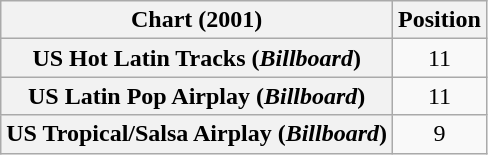<table class="wikitable sortable plainrowheaders" style="text-align:center">
<tr>
<th scope="col">Chart (2001)</th>
<th scope="col">Position</th>
</tr>
<tr>
<th scope="row">US Hot Latin Tracks (<em>Billboard</em>)</th>
<td>11</td>
</tr>
<tr>
<th scope="row">US Latin Pop Airplay (<em>Billboard</em>)</th>
<td>11</td>
</tr>
<tr>
<th scope="row">US Tropical/Salsa Airplay (<em>Billboard</em>)</th>
<td>9</td>
</tr>
</table>
